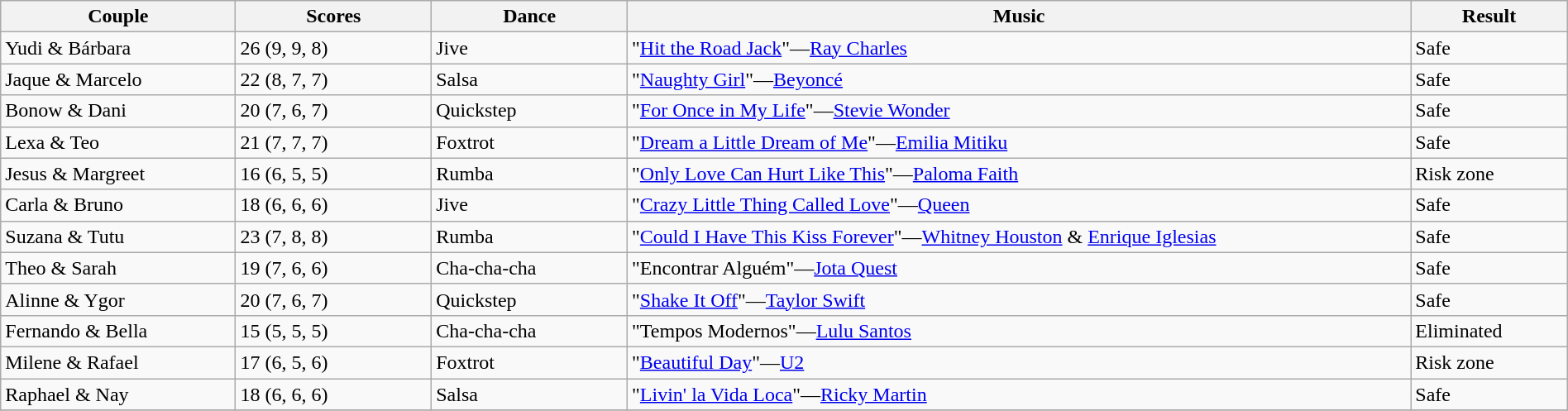<table class="wikitable sortable" style="width:100%;">
<tr>
<th style="width:15.0%;">Couple</th>
<th style="width:12.5%;">Scores</th>
<th style="width:12.5%;">Dance</th>
<th style="width:50.0%;">Music</th>
<th style="width:10.0%;">Result</th>
</tr>
<tr>
<td>Yudi & Bárbara</td>
<td>26 (9, 9, 8)</td>
<td>Jive</td>
<td>"<a href='#'>Hit the Road Jack</a>"—<a href='#'>Ray Charles</a></td>
<td>Safe</td>
</tr>
<tr>
<td>Jaque & Marcelo</td>
<td>22 (8, 7, 7)</td>
<td>Salsa</td>
<td>"<a href='#'>Naughty Girl</a>"—<a href='#'>Beyoncé</a></td>
<td>Safe</td>
</tr>
<tr>
<td>Bonow & Dani</td>
<td>20 (7, 6, 7)</td>
<td>Quickstep</td>
<td>"<a href='#'>For Once in My Life</a>"—<a href='#'>Stevie Wonder</a></td>
<td>Safe</td>
</tr>
<tr>
<td>Lexa & Teo</td>
<td>21 (7, 7, 7)</td>
<td>Foxtrot</td>
<td>"<a href='#'>Dream a Little Dream of Me</a>"—<a href='#'>Emilia Mitiku</a></td>
<td>Safe</td>
</tr>
<tr>
<td>Jesus & Margreet</td>
<td>16 (6, 5, 5)</td>
<td>Rumba</td>
<td>"<a href='#'>Only Love Can Hurt Like This</a>"—<a href='#'>Paloma Faith</a></td>
<td>Risk zone</td>
</tr>
<tr>
<td>Carla & Bruno</td>
<td>18 (6, 6, 6)</td>
<td>Jive</td>
<td>"<a href='#'>Crazy Little Thing Called Love</a>"—<a href='#'>Queen</a></td>
<td>Safe</td>
</tr>
<tr>
<td>Suzana & Tutu</td>
<td>23 (7, 8, 8)</td>
<td>Rumba</td>
<td>"<a href='#'>Could I Have This Kiss Forever</a>"—<a href='#'>Whitney Houston</a> & <a href='#'>Enrique Iglesias</a></td>
<td>Safe</td>
</tr>
<tr>
<td>Theo & Sarah</td>
<td>19 (7, 6, 6)</td>
<td>Cha-cha-cha</td>
<td>"Encontrar Alguém"—<a href='#'>Jota Quest</a></td>
<td>Safe</td>
</tr>
<tr>
<td>Alinne & Ygor</td>
<td>20 (7, 6, 7)</td>
<td>Quickstep</td>
<td>"<a href='#'>Shake It Off</a>"—<a href='#'>Taylor Swift</a></td>
<td>Safe</td>
</tr>
<tr>
<td>Fernando & Bella</td>
<td>15 (5, 5, 5)</td>
<td>Cha-cha-cha</td>
<td>"Tempos Modernos"—<a href='#'>Lulu Santos</a></td>
<td>Eliminated</td>
</tr>
<tr>
<td>Milene & Rafael</td>
<td>17 (6, 5, 6)</td>
<td>Foxtrot</td>
<td>"<a href='#'>Beautiful Day</a>"—<a href='#'>U2</a></td>
<td>Risk zone</td>
</tr>
<tr>
<td>Raphael & Nay</td>
<td>18 (6, 6, 6)</td>
<td>Salsa</td>
<td>"<a href='#'>Livin' la Vida Loca</a>"—<a href='#'>Ricky Martin</a></td>
<td>Safe</td>
</tr>
<tr>
</tr>
</table>
